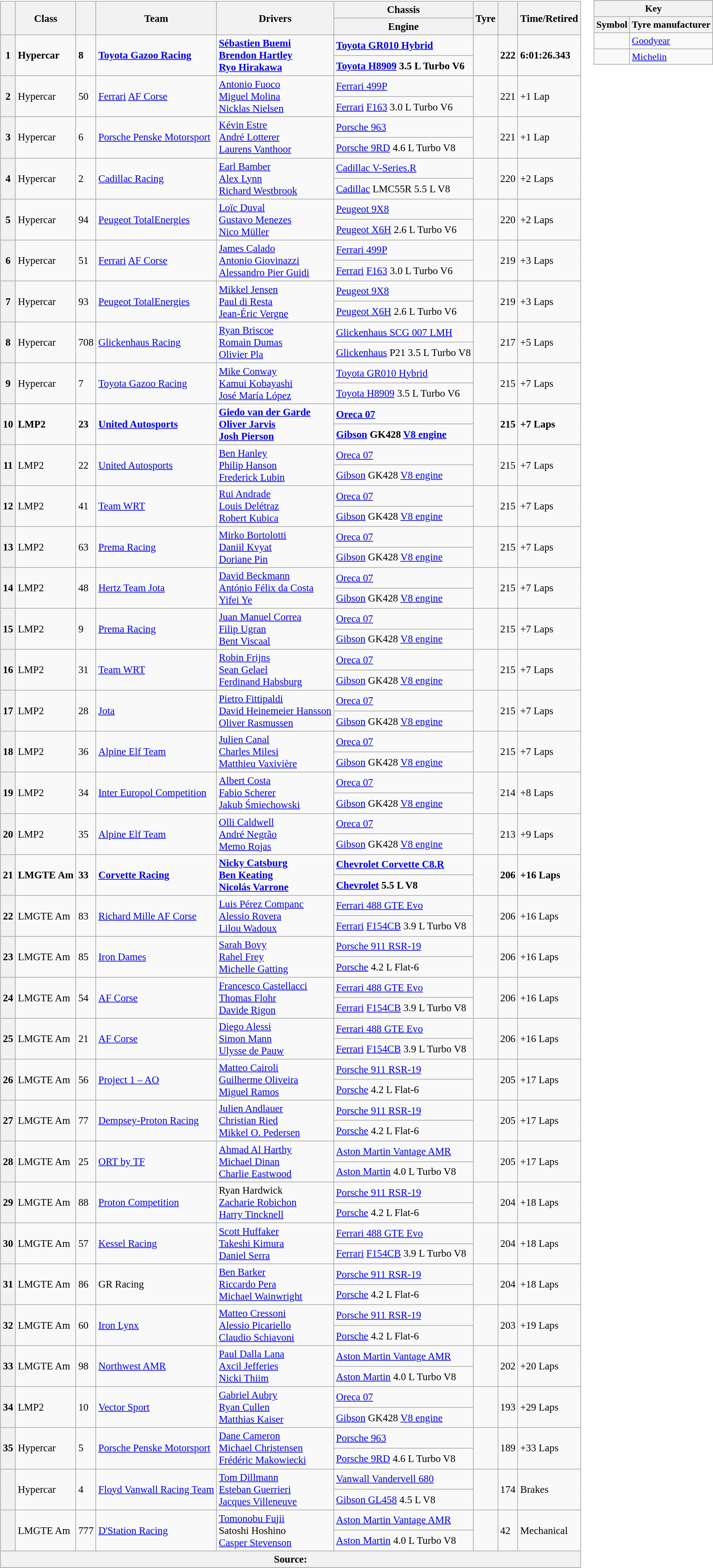<table>
<tr valign="top">
<td><br><table class="wikitable" style="font-size:95%;">
<tr>
<th rowspan=2></th>
<th rowspan=2>Class</th>
<th rowspan=2></th>
<th rowspan=2>Team</th>
<th rowspan=2>Drivers</th>
<th>Chassis</th>
<th rowspan=2>Tyre</th>
<th rowspan=2></th>
<th rowspan=2>Time/Retired</th>
</tr>
<tr>
<th>Engine</th>
</tr>
<tr style="font-weight:bold;">
<th rowspan=2>1</th>
<td rowspan=2>Hypercar</td>
<td rowspan=2>8</td>
<td rowspan=2> <a href='#'>Toyota Gazoo Racing</a></td>
<td rowspan=2> <a href='#'>Sébastien Buemi</a><br> <a href='#'>Brendon Hartley</a><br> <a href='#'>Ryo Hirakawa</a></td>
<td><a href='#'>Toyota GR010 Hybrid</a></td>
<td rowspan=2></td>
<td rowspan=2>222</td>
<td rowspan=2>6:01:26.343</td>
</tr>
<tr style="font-weight:bold;">
<td><a href='#'>Toyota H8909</a> 3.5 L Turbo V6</td>
</tr>
<tr>
<th rowspan=2>2</th>
<td rowspan=2>Hypercar</td>
<td rowspan=2>50</td>
<td rowspan=2> <a href='#'>Ferrari</a> <a href='#'>AF Corse</a></td>
<td rowspan=2> <a href='#'>Antonio Fuoco</a><br> <a href='#'>Miguel Molina</a><br> <a href='#'>Nicklas Nielsen</a></td>
<td><a href='#'>Ferrari 499P</a></td>
<td rowspan=2></td>
<td rowspan=2>221</td>
<td rowspan=2>+1 Lap</td>
</tr>
<tr>
<td><a href='#'>Ferrari</a> <a href='#'>F163</a> 3.0 L Turbo V6</td>
</tr>
<tr>
<th rowspan=2>3</th>
<td rowspan=2>Hypercar</td>
<td rowspan=2>6</td>
<td rowspan=2> <a href='#'>Porsche Penske Motorsport</a></td>
<td rowspan=2> <a href='#'>Kévin Estre</a><br> <a href='#'>André Lotterer</a><br> <a href='#'>Laurens Vanthoor</a></td>
<td><a href='#'>Porsche 963</a></td>
<td rowspan=2></td>
<td rowspan=2>221</td>
<td rowspan=2>+1 Lap</td>
</tr>
<tr>
<td><a href='#'>Porsche 9RD</a> 4.6 L Turbo V8</td>
</tr>
<tr>
<th rowspan=2>4</th>
<td rowspan=2>Hypercar</td>
<td rowspan=2>2</td>
<td rowspan=2> <a href='#'>Cadillac Racing</a></td>
<td rowspan=2> <a href='#'>Earl Bamber</a><br> <a href='#'>Alex Lynn</a><br> <a href='#'>Richard Westbrook</a></td>
<td><a href='#'>Cadillac V-Series.R</a></td>
<td rowspan=2></td>
<td rowspan=2>220</td>
<td rowspan=2>+2 Laps</td>
</tr>
<tr>
<td><a href='#'>Cadillac</a> LMC55R 5.5 L V8</td>
</tr>
<tr>
<th rowspan=2>5</th>
<td rowspan=2>Hypercar</td>
<td rowspan=2>94</td>
<td rowspan=2> <a href='#'>Peugeot TotalEnergies</a></td>
<td rowspan=2> <a href='#'>Loïc Duval</a><br> <a href='#'>Gustavo Menezes</a><br> <a href='#'>Nico Müller</a></td>
<td><a href='#'>Peugeot 9X8</a></td>
<td rowspan=2></td>
<td rowspan=2>220</td>
<td rowspan=2>+2 Laps</td>
</tr>
<tr>
<td><a href='#'>Peugeot X6H</a> 2.6 L Turbo V6</td>
</tr>
<tr>
<th rowspan=2>6</th>
<td rowspan=2>Hypercar</td>
<td rowspan=2>51</td>
<td rowspan=2> <a href='#'>Ferrari</a> <a href='#'>AF Corse</a></td>
<td rowspan=2> <a href='#'>James Calado</a><br> <a href='#'>Antonio Giovinazzi</a><br> <a href='#'>Alessandro Pier Guidi</a></td>
<td><a href='#'>Ferrari 499P</a></td>
<td rowspan=2></td>
<td rowspan=2>219</td>
<td rowspan=2>+3 Laps</td>
</tr>
<tr>
<td><a href='#'>Ferrari</a> <a href='#'>F163</a> 3.0 L Turbo V6</td>
</tr>
<tr>
<th rowspan=2>7</th>
<td rowspan=2>Hypercar</td>
<td rowspan=2>93</td>
<td rowspan=2> <a href='#'>Peugeot TotalEnergies</a></td>
<td rowspan=2> <a href='#'>Mikkel Jensen</a><br> <a href='#'>Paul di Resta</a><br> <a href='#'>Jean-Éric Vergne</a></td>
<td><a href='#'>Peugeot 9X8</a></td>
<td rowspan=2></td>
<td rowspan=2>219</td>
<td rowspan=2>+3 Laps</td>
</tr>
<tr>
<td><a href='#'>Peugeot X6H</a> 2.6 L Turbo V6</td>
</tr>
<tr>
<th rowspan=2>8</th>
<td rowspan=2>Hypercar</td>
<td rowspan=2>708</td>
<td rowspan=2> <a href='#'>Glickenhaus Racing</a></td>
<td rowspan=2> <a href='#'>Ryan Briscoe</a><br> <a href='#'>Romain Dumas</a><br> <a href='#'>Olivier Pla</a></td>
<td><a href='#'>Glickenhaus SCG 007 LMH</a></td>
<td rowspan=2></td>
<td rowspan=2>217</td>
<td rowspan=2>+5 Laps</td>
</tr>
<tr>
<td><a href='#'>Glickenhaus</a> P21 3.5 L Turbo V8</td>
</tr>
<tr>
<th rowspan=2>9</th>
<td rowspan=2>Hypercar</td>
<td rowspan=2>7</td>
<td rowspan=2> <a href='#'>Toyota Gazoo Racing</a></td>
<td rowspan=2> <a href='#'>Mike Conway</a><br> <a href='#'>Kamui Kobayashi</a><br> <a href='#'>José María López</a></td>
<td><a href='#'>Toyota GR010 Hybrid</a></td>
<td rowspan=2></td>
<td rowspan=2>215</td>
<td rowspan=2>+7 Laps</td>
</tr>
<tr>
<td><a href='#'>Toyota H8909</a> 3.5 L Turbo V6</td>
</tr>
<tr style="font-weight:bold;">
<th rowspan=2>10</th>
<td rowspan=2>LMP2</td>
<td rowspan=2>23</td>
<td rowspan=2> <a href='#'>United Autosports</a></td>
<td rowspan=2> <a href='#'>Giedo van der Garde</a><br> <a href='#'>Oliver Jarvis</a><br> <a href='#'>Josh Pierson</a></td>
<td><a href='#'>Oreca 07</a></td>
<td rowspan=2></td>
<td rowspan=2>215</td>
<td rowspan=2>+7 Laps</td>
</tr>
<tr style="font-weight:bold;">
<td><a href='#'>Gibson</a> GK428 <a href='#'>V8 engine</a></td>
</tr>
<tr>
<th rowspan=2>11</th>
<td rowspan=2>LMP2</td>
<td rowspan=2>22</td>
<td rowspan=2> <a href='#'>United Autosports</a></td>
<td rowspan=2> <a href='#'>Ben Hanley</a><br> <a href='#'>Philip Hanson</a><br> <a href='#'>Frederick Lubin</a></td>
<td><a href='#'>Oreca 07</a></td>
<td rowspan=2></td>
<td rowspan=2>215</td>
<td rowspan=2>+7 Laps</td>
</tr>
<tr>
<td><a href='#'>Gibson</a> GK428 <a href='#'>V8 engine</a></td>
</tr>
<tr>
<th rowspan=2>12</th>
<td rowspan=2>LMP2</td>
<td rowspan=2>41</td>
<td rowspan=2> <a href='#'>Team WRT</a></td>
<td rowspan=2> <a href='#'>Rui Andrade</a><br> <a href='#'>Louis Delétraz</a><br> <a href='#'>Robert Kubica</a></td>
<td><a href='#'>Oreca 07</a></td>
<td rowspan=2></td>
<td rowspan=2>215</td>
<td rowspan=2>+7 Laps</td>
</tr>
<tr>
<td><a href='#'>Gibson</a> GK428 <a href='#'>V8 engine</a></td>
</tr>
<tr>
<th rowspan=2>13</th>
<td rowspan=2>LMP2</td>
<td rowspan=2>63</td>
<td rowspan=2> <a href='#'>Prema Racing</a></td>
<td rowspan=2> <a href='#'>Mirko Bortolotti</a><br> <a href='#'>Daniil Kvyat</a><br> <a href='#'>Doriane Pin</a></td>
<td><a href='#'>Oreca 07</a></td>
<td rowspan=2></td>
<td rowspan=2>215</td>
<td rowspan=2>+7 Laps</td>
</tr>
<tr>
<td><a href='#'>Gibson</a> GK428 <a href='#'>V8 engine</a></td>
</tr>
<tr>
<th rowspan=2>14</th>
<td rowspan=2>LMP2</td>
<td rowspan=2>48</td>
<td rowspan=2> <a href='#'>Hertz Team Jota</a></td>
<td rowspan=2> <a href='#'>David Beckmann</a><br> <a href='#'>António Félix da Costa</a><br> <a href='#'>Yifei Ye</a></td>
<td><a href='#'>Oreca 07</a></td>
<td rowspan=2></td>
<td rowspan=2>215</td>
<td rowspan=2>+7 Laps</td>
</tr>
<tr>
<td><a href='#'>Gibson</a> GK428 <a href='#'>V8 engine</a></td>
</tr>
<tr>
<th rowspan=2>15</th>
<td rowspan=2>LMP2</td>
<td rowspan=2>9</td>
<td rowspan=2> <a href='#'>Prema Racing</a></td>
<td rowspan=2> <a href='#'>Juan Manuel Correa</a><br> <a href='#'>Filip Ugran</a><br> <a href='#'>Bent Viscaal</a></td>
<td><a href='#'>Oreca 07</a></td>
<td rowspan=2></td>
<td rowspan=2>215</td>
<td rowspan=2>+7 Laps</td>
</tr>
<tr>
<td><a href='#'>Gibson</a> GK428 <a href='#'>V8 engine</a></td>
</tr>
<tr>
<th rowspan=2>16</th>
<td rowspan=2>LMP2</td>
<td rowspan=2>31</td>
<td rowspan=2> <a href='#'>Team WRT</a></td>
<td rowspan=2> <a href='#'>Robin Frijns</a><br> <a href='#'>Sean Gelael</a><br> <a href='#'>Ferdinand Habsburg</a></td>
<td><a href='#'>Oreca 07</a></td>
<td rowspan=2></td>
<td rowspan=2>215</td>
<td rowspan=2>+7 Laps</td>
</tr>
<tr>
<td><a href='#'>Gibson</a> GK428 <a href='#'>V8 engine</a></td>
</tr>
<tr>
<th rowspan=2>17</th>
<td rowspan=2>LMP2</td>
<td rowspan=2>28</td>
<td rowspan=2> <a href='#'>Jota</a></td>
<td rowspan=2> <a href='#'>Pietro Fittipaldi</a><br> <a href='#'>David Heinemeier Hansson</a><br> <a href='#'>Oliver Rasmussen</a></td>
<td><a href='#'>Oreca 07</a></td>
<td rowspan=2></td>
<td rowspan=2>215</td>
<td rowspan=2>+7 Laps</td>
</tr>
<tr>
<td><a href='#'>Gibson</a> GK428 <a href='#'>V8 engine</a></td>
</tr>
<tr>
<th rowspan=2>18</th>
<td rowspan=2>LMP2</td>
<td rowspan=2>36</td>
<td rowspan=2> <a href='#'>Alpine Elf Team</a></td>
<td rowspan=2> <a href='#'>Julien Canal</a><br> <a href='#'>Charles Milesi</a><br> <a href='#'>Matthieu Vaxivière</a></td>
<td><a href='#'>Oreca 07</a></td>
<td rowspan=2></td>
<td rowspan=2>215</td>
<td rowspan=2>+7 Laps</td>
</tr>
<tr>
<td><a href='#'>Gibson</a> GK428 <a href='#'>V8 engine</a></td>
</tr>
<tr>
<th rowspan=2>19</th>
<td rowspan=2>LMP2</td>
<td rowspan=2>34</td>
<td rowspan=2> <a href='#'>Inter Europol Competition</a></td>
<td rowspan=2> <a href='#'>Albert Costa</a><br> <a href='#'>Fabio Scherer</a><br> <a href='#'>Jakub Śmiechowski</a></td>
<td><a href='#'>Oreca 07</a></td>
<td rowspan=2></td>
<td rowspan=2>214</td>
<td rowspan=2>+8 Laps</td>
</tr>
<tr>
<td><a href='#'>Gibson</a> GK428 <a href='#'>V8 engine</a></td>
</tr>
<tr>
<th rowspan=2>20</th>
<td rowspan=2>LMP2</td>
<td rowspan=2>35</td>
<td rowspan=2> <a href='#'>Alpine Elf Team</a></td>
<td rowspan=2> <a href='#'>Olli Caldwell</a><br> <a href='#'>André Negrão</a><br> <a href='#'>Memo Rojas</a></td>
<td><a href='#'>Oreca 07</a></td>
<td rowspan=2></td>
<td rowspan=2>213</td>
<td rowspan=2>+9 Laps</td>
</tr>
<tr>
<td><a href='#'>Gibson</a> GK428 <a href='#'>V8 engine</a></td>
</tr>
<tr style="font-weight:bold;">
<th rowspan=2>21</th>
<td rowspan=2>LMGTE Am</td>
<td rowspan=2>33</td>
<td rowspan=2> <a href='#'>Corvette Racing</a></td>
<td rowspan=2> <a href='#'>Nicky Catsburg</a><br> <a href='#'>Ben Keating</a><br> <a href='#'>Nicolás Varrone</a></td>
<td><a href='#'>Chevrolet Corvette C8.R</a></td>
<td rowspan=2></td>
<td rowspan=2>206</td>
<td rowspan=2>+16 Laps</td>
</tr>
<tr style="font-weight:bold;">
<td><a href='#'>Chevrolet</a> 5.5 L V8</td>
</tr>
<tr>
<th rowspan=2>22</th>
<td rowspan=2>LMGTE Am</td>
<td rowspan=2>83</td>
<td rowspan=2> <a href='#'>Richard Mille AF Corse</a></td>
<td rowspan=2> <a href='#'>Luis Pérez Companc</a><br> <a href='#'>Alessio Rovera</a><br> <a href='#'>Lilou Wadoux</a></td>
<td><a href='#'>Ferrari 488 GTE Evo</a></td>
<td rowspan=2></td>
<td rowspan=2>206</td>
<td rowspan=2>+16 Laps</td>
</tr>
<tr>
<td><a href='#'>Ferrari</a> <a href='#'>F154CB</a> 3.9 L Turbo V8</td>
</tr>
<tr>
<th rowspan=2>23</th>
<td rowspan=2>LMGTE Am</td>
<td rowspan=2>85</td>
<td rowspan=2> <a href='#'>Iron Dames</a></td>
<td rowspan=2> <a href='#'>Sarah Bovy</a><br> <a href='#'>Rahel Frey</a><br> <a href='#'>Michelle Gatting</a></td>
<td><a href='#'>Porsche 911 RSR-19</a></td>
<td rowspan=2></td>
<td rowspan=2>206</td>
<td rowspan=2>+16 Laps</td>
</tr>
<tr>
<td><a href='#'>Porsche</a> 4.2 L Flat-6</td>
</tr>
<tr>
<th rowspan=2>24</th>
<td rowspan=2>LMGTE Am</td>
<td rowspan=2>54</td>
<td rowspan=2> <a href='#'>AF Corse</a></td>
<td rowspan=2> <a href='#'>Francesco Castellacci</a><br> <a href='#'>Thomas Flohr</a><br> <a href='#'>Davide Rigon</a></td>
<td><a href='#'>Ferrari 488 GTE Evo</a></td>
<td rowspan=2></td>
<td rowspan=2>206</td>
<td rowspan=2>+16 Laps</td>
</tr>
<tr>
<td><a href='#'>Ferrari</a> <a href='#'>F154CB</a> 3.9 L Turbo V8</td>
</tr>
<tr>
<th rowspan=2>25</th>
<td rowspan=2>LMGTE Am</td>
<td rowspan=2>21</td>
<td rowspan=2> <a href='#'>AF Corse</a></td>
<td rowspan=2> <a href='#'>Diego Alessi</a><br> <a href='#'>Simon Mann</a><br> <a href='#'>Ulysse de Pauw</a></td>
<td><a href='#'>Ferrari 488 GTE Evo</a></td>
<td rowspan=2></td>
<td rowspan=2>206</td>
<td rowspan=2>+16 Laps</td>
</tr>
<tr>
<td><a href='#'>Ferrari</a> <a href='#'>F154CB</a> 3.9 L Turbo V8</td>
</tr>
<tr>
<th rowspan=2>26</th>
<td rowspan=2>LMGTE Am</td>
<td rowspan=2>56</td>
<td rowspan=2> <a href='#'>Project 1 – AO</a></td>
<td rowspan=2> <a href='#'>Matteo Cairoli</a><br> <a href='#'>Guilherme Oliveira</a><br> <a href='#'>Miguel Ramos</a></td>
<td><a href='#'>Porsche 911 RSR-19</a></td>
<td rowspan=2></td>
<td rowspan=2>205</td>
<td rowspan=2>+17 Laps</td>
</tr>
<tr>
<td><a href='#'>Porsche</a> 4.2 L Flat-6</td>
</tr>
<tr>
<th rowspan=2>27</th>
<td rowspan=2>LMGTE Am</td>
<td rowspan=2>77</td>
<td rowspan=2> <a href='#'>Dempsey-Proton Racing</a></td>
<td rowspan=2> <a href='#'>Julien Andlauer</a><br> <a href='#'>Christian Ried</a><br> <a href='#'>Mikkel O. Pedersen</a></td>
<td><a href='#'>Porsche 911 RSR-19</a></td>
<td rowspan=2></td>
<td rowspan=2>205</td>
<td rowspan=2>+17 Laps</td>
</tr>
<tr>
<td><a href='#'>Porsche</a> 4.2 L Flat-6</td>
</tr>
<tr>
<th rowspan=2>28</th>
<td rowspan=2>LMGTE Am</td>
<td rowspan=2>25</td>
<td rowspan=2> <a href='#'>ORT by TF</a></td>
<td rowspan=2> <a href='#'>Ahmad Al Harthy</a><br> <a href='#'>Michael Dinan</a><br> <a href='#'>Charlie Eastwood</a></td>
<td><a href='#'>Aston Martin Vantage AMR</a></td>
<td rowspan=2></td>
<td rowspan=2>205</td>
<td rowspan=2>+17 Laps</td>
</tr>
<tr>
<td><a href='#'>Aston Martin</a> 4.0 L Turbo V8</td>
</tr>
<tr>
<th rowspan=2>29</th>
<td rowspan=2>LMGTE Am</td>
<td rowspan=2>88</td>
<td rowspan=2> <a href='#'>Proton Competition</a></td>
<td rowspan=2> Ryan Hardwick<br> <a href='#'>Zacharie Robichon</a><br> <a href='#'>Harry Tincknell</a></td>
<td><a href='#'>Porsche 911 RSR-19</a></td>
<td rowspan=2></td>
<td rowspan=2>204</td>
<td rowspan=2>+18 Laps</td>
</tr>
<tr>
<td><a href='#'>Porsche</a> 4.2 L Flat-6</td>
</tr>
<tr>
<th rowspan=2>30</th>
<td rowspan=2>LMGTE Am</td>
<td rowspan=2>57</td>
<td rowspan=2> <a href='#'>Kessel Racing</a></td>
<td rowspan=2> <a href='#'>Scott Huffaker</a><br> <a href='#'>Takeshi Kimura</a><br> <a href='#'>Daniel Serra</a></td>
<td><a href='#'>Ferrari 488 GTE Evo</a></td>
<td rowspan=2></td>
<td rowspan=2>204</td>
<td rowspan=2>+18 Laps</td>
</tr>
<tr>
<td><a href='#'>Ferrari</a> <a href='#'>F154CB</a> 3.9 L Turbo V8</td>
</tr>
<tr>
<th rowspan=2>31</th>
<td rowspan=2>LMGTE Am</td>
<td rowspan=2>86</td>
<td rowspan=2> GR Racing</td>
<td rowspan=2> <a href='#'>Ben Barker</a><br> <a href='#'>Riccardo Pera</a><br> <a href='#'>Michael Wainwright</a></td>
<td><a href='#'>Porsche 911 RSR-19</a></td>
<td rowspan=2></td>
<td rowspan=2>204</td>
<td rowspan=2>+18 Laps</td>
</tr>
<tr>
<td><a href='#'>Porsche</a> 4.2 L Flat-6</td>
</tr>
<tr>
<th rowspan=2>32</th>
<td rowspan=2>LMGTE Am</td>
<td rowspan=2>60</td>
<td rowspan=2> <a href='#'>Iron Lynx</a></td>
<td rowspan=2> <a href='#'>Matteo Cressoni</a><br> <a href='#'>Alessio Picariello</a><br> <a href='#'>Claudio Schiavoni</a></td>
<td><a href='#'>Porsche 911 RSR-19</a></td>
<td rowspan=2></td>
<td rowspan=2>203</td>
<td rowspan=2>+19 Laps</td>
</tr>
<tr>
<td><a href='#'>Porsche</a> 4.2 L Flat-6</td>
</tr>
<tr>
<th rowspan=2>33</th>
<td rowspan=2>LMGTE Am</td>
<td rowspan=2>98</td>
<td rowspan=2> <a href='#'>Northwest AMR</a></td>
<td rowspan=2> <a href='#'>Paul Dalla Lana</a><br> <a href='#'>Axcil Jefferies</a><br> <a href='#'>Nicki Thiim</a></td>
<td><a href='#'>Aston Martin Vantage AMR</a></td>
<td rowspan=2></td>
<td rowspan=2>202</td>
<td rowspan=2>+20 Laps</td>
</tr>
<tr>
<td><a href='#'>Aston Martin</a> 4.0 L Turbo V8</td>
</tr>
<tr>
<th rowspan=2>34</th>
<td rowspan=2>LMP2</td>
<td rowspan=2>10</td>
<td rowspan=2> <a href='#'>Vector Sport</a></td>
<td rowspan=2> <a href='#'>Gabriel Aubry</a><br> <a href='#'>Ryan Cullen</a><br> <a href='#'>Matthias Kaiser</a></td>
<td><a href='#'>Oreca 07</a></td>
<td rowspan=2></td>
<td rowspan=2>193</td>
<td rowspan=2>+29 Laps</td>
</tr>
<tr>
<td><a href='#'>Gibson</a> GK428 <a href='#'>V8 engine</a></td>
</tr>
<tr>
<th rowspan=2>35</th>
<td rowspan=2>Hypercar</td>
<td rowspan=2>5</td>
<td rowspan=2> <a href='#'>Porsche Penske Motorsport</a></td>
<td rowspan=2> <a href='#'>Dane Cameron</a><br> <a href='#'>Michael Christensen</a><br> <a href='#'>Frédéric Makowiecki</a></td>
<td><a href='#'>Porsche 963</a></td>
<td rowspan=2></td>
<td rowspan=2>189</td>
<td rowspan=2>+33 Laps</td>
</tr>
<tr>
<td><a href='#'>Porsche 9RD</a> 4.6 L Turbo V8</td>
</tr>
<tr>
<th rowspan=2></th>
<td rowspan=2>Hypercar</td>
<td rowspan=2>4</td>
<td rowspan=2> <a href='#'>Floyd Vanwall Racing Team</a></td>
<td rowspan=2> <a href='#'>Tom Dillmann</a><br> <a href='#'>Esteban Guerrieri</a><br> <a href='#'>Jacques Villeneuve</a></td>
<td><a href='#'>Vanwall Vandervell 680</a></td>
<td rowspan=2></td>
<td rowspan=2>174</td>
<td rowspan=2>Brakes</td>
</tr>
<tr>
<td><a href='#'>Gibson GL458</a> 4.5 L V8</td>
</tr>
<tr>
<th rowspan=2></th>
<td rowspan=2>LMGTE Am</td>
<td rowspan=2>777</td>
<td rowspan=2> <a href='#'>D'Station Racing</a></td>
<td rowspan=2> <a href='#'>Tomonobu Fujii</a><br> Satoshi Hoshino<br> <a href='#'>Casper Stevenson</a></td>
<td><a href='#'>Aston Martin Vantage AMR</a></td>
<td rowspan=2></td>
<td rowspan=2>42</td>
<td rowspan=2>Mechanical</td>
</tr>
<tr>
<td><a href='#'>Aston Martin</a> 4.0 L Turbo V8</td>
</tr>
<tr>
<th colspan="9">Source:</th>
</tr>
<tr>
</tr>
</table>
</td>
<td><br><table style="margin-right:0; font-size:90%" class="wikitable">
<tr>
<th scope="col" colspan=2>Key</th>
</tr>
<tr>
<th scope="col">Symbol</th>
<th scope="col">Tyre manufacturer</th>
</tr>
<tr>
<td></td>
<td><a href='#'>Goodyear</a></td>
</tr>
<tr>
<td></td>
<td><a href='#'>Michelin</a></td>
</tr>
</table>
</td>
</tr>
</table>
